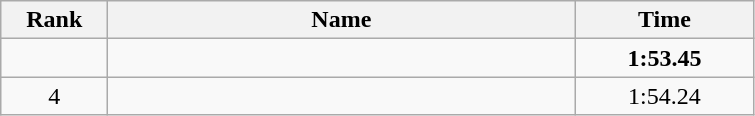<table class="wikitable" style="text-align:center;">
<tr>
<th style="width:4em">Rank</th>
<th style="width:19em">Name</th>
<th style="width:7em">Time</th>
</tr>
<tr>
<td></td>
<td align=left><strong></strong></td>
<td><strong>1:53.45</strong></td>
</tr>
<tr>
<td>4</td>
<td align=left></td>
<td>1:54.24</td>
</tr>
</table>
